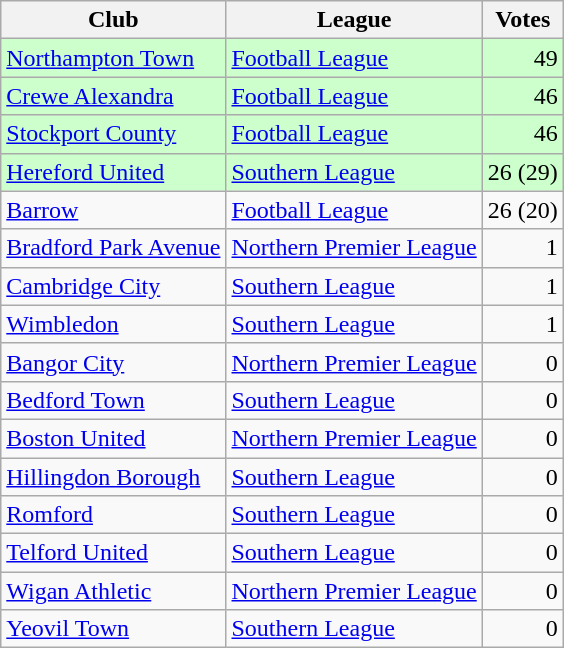<table class=wikitable style=text-align:left>
<tr>
<th>Club</th>
<th>League</th>
<th>Votes</th>
</tr>
<tr bgcolor=ccffcc>
<td><a href='#'>Northampton Town</a></td>
<td><a href='#'>Football League</a></td>
<td align=right>49</td>
</tr>
<tr bgcolor=ccffcc>
<td><a href='#'>Crewe Alexandra</a></td>
<td><a href='#'>Football League</a></td>
<td align=right>46</td>
</tr>
<tr bgcolor=ccffcc>
<td><a href='#'>Stockport County</a></td>
<td><a href='#'>Football League</a></td>
<td align=right>46</td>
</tr>
<tr bgcolor=ccffcc>
<td><a href='#'>Hereford United</a></td>
<td><a href='#'>Southern League</a></td>
<td align=right>26 (29)</td>
</tr>
<tr>
<td><a href='#'>Barrow</a></td>
<td><a href='#'>Football League</a></td>
<td align=right>26 (20)</td>
</tr>
<tr>
<td><a href='#'>Bradford Park Avenue</a></td>
<td><a href='#'>Northern Premier League</a></td>
<td align=right>1</td>
</tr>
<tr>
<td><a href='#'>Cambridge City</a></td>
<td><a href='#'>Southern League</a></td>
<td align=right>1</td>
</tr>
<tr>
<td><a href='#'>Wimbledon</a></td>
<td><a href='#'>Southern League</a></td>
<td align=right>1</td>
</tr>
<tr>
<td><a href='#'>Bangor City</a></td>
<td><a href='#'>Northern Premier League</a></td>
<td align=right>0</td>
</tr>
<tr>
<td><a href='#'>Bedford Town</a></td>
<td><a href='#'>Southern League</a></td>
<td align=right>0</td>
</tr>
<tr>
<td><a href='#'>Boston United</a></td>
<td><a href='#'>Northern Premier League</a></td>
<td align=right>0</td>
</tr>
<tr>
<td><a href='#'>Hillingdon Borough</a></td>
<td><a href='#'>Southern League</a></td>
<td align=right>0</td>
</tr>
<tr>
<td><a href='#'>Romford</a></td>
<td><a href='#'>Southern League</a></td>
<td align=right>0</td>
</tr>
<tr>
<td><a href='#'>Telford United</a></td>
<td><a href='#'>Southern League</a></td>
<td align=right>0</td>
</tr>
<tr>
<td><a href='#'>Wigan Athletic</a></td>
<td><a href='#'>Northern Premier League</a></td>
<td align=right>0</td>
</tr>
<tr>
<td><a href='#'>Yeovil Town</a></td>
<td><a href='#'>Southern League</a></td>
<td align=right>0</td>
</tr>
</table>
